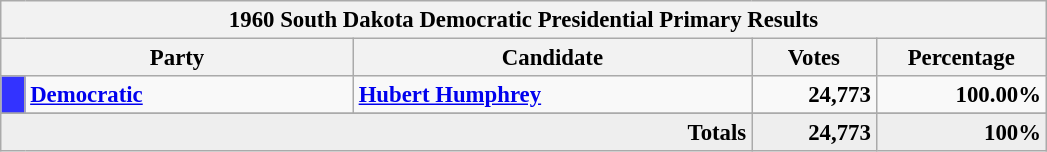<table class="wikitable" style="font-size: 95%;">
<tr>
<th colspan="7">1960 South Dakota Democratic Presidential Primary Results</th>
</tr>
<tr>
<th colspan="2" style="width: 15em">Party</th>
<th style="width: 17em">Candidate</th>
<th style="width: 5em">Votes</th>
<th style="width: 7em">Percentage</th>
</tr>
<tr>
<th style="background-color:#3333FF; width: 3px"></th>
<td style="width: 130px"><strong><a href='#'>Democratic</a></strong></td>
<td><strong><a href='#'>Hubert Humphrey</a></strong></td>
<td align="right"><strong>24,773</strong></td>
<td align="right"><strong>100.00%</strong></td>
</tr>
<tr>
</tr>
<tr bgcolor="#EEEEEE">
<td colspan="3" align="right"><strong>Totals</strong></td>
<td align="right"><strong>24,773</strong></td>
<td align="right"><strong>100%</strong></td>
</tr>
</table>
